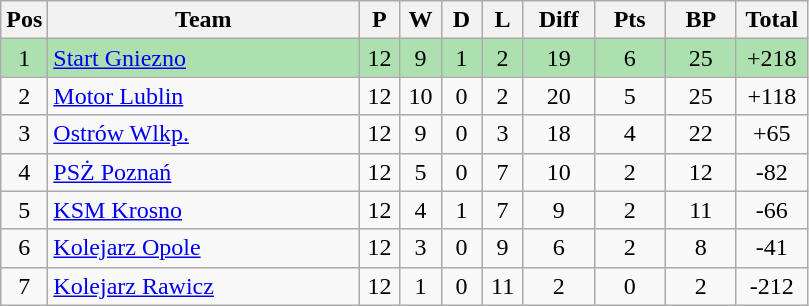<table class="wikitable" style="font-size: 100%">
<tr>
<th width=20>Pos</th>
<th width=200>Team</th>
<th width=20>P</th>
<th width=20>W</th>
<th width=20>D</th>
<th width=20>L</th>
<th width=40>Diff</th>
<th width=40>Pts</th>
<th width=40>BP</th>
<th width=40>Total</th>
</tr>
<tr align=center style="background:#ACE1AF;">
<td>1</td>
<td align="left"><a href='#'>Start Gniezno</a></td>
<td>12</td>
<td>9</td>
<td>1</td>
<td>2</td>
<td>19</td>
<td>6</td>
<td>25</td>
<td>+218</td>
</tr>
<tr align=center>
<td>2</td>
<td align="left"><a href='#'>Motor Lublin</a></td>
<td>12</td>
<td>10</td>
<td>0</td>
<td>2</td>
<td>20</td>
<td>5</td>
<td>25</td>
<td>+118</td>
</tr>
<tr align=center>
<td>3</td>
<td align="left"><a href='#'>Ostrów Wlkp.</a></td>
<td>12</td>
<td>9</td>
<td>0</td>
<td>3</td>
<td>18</td>
<td>4</td>
<td>22</td>
<td>+65</td>
</tr>
<tr align=center>
<td>4</td>
<td align="left"><a href='#'>PSŻ Poznań</a></td>
<td>12</td>
<td>5</td>
<td>0</td>
<td>7</td>
<td>10</td>
<td>2</td>
<td>12</td>
<td>-82</td>
</tr>
<tr align=center>
<td>5</td>
<td align="left"><a href='#'>KSM Krosno</a></td>
<td>12</td>
<td>4</td>
<td>1</td>
<td>7</td>
<td>9</td>
<td>2</td>
<td>11</td>
<td>-66</td>
</tr>
<tr align=center>
<td>6</td>
<td align="left"><a href='#'>Kolejarz Opole</a></td>
<td>12</td>
<td>3</td>
<td>0</td>
<td>9</td>
<td>6</td>
<td>2</td>
<td>8</td>
<td>-41</td>
</tr>
<tr align=center>
<td>7</td>
<td align="left"><a href='#'>Kolejarz Rawicz</a></td>
<td>12</td>
<td>1</td>
<td>0</td>
<td>11</td>
<td>2</td>
<td>0</td>
<td>2</td>
<td>-212</td>
</tr>
</table>
